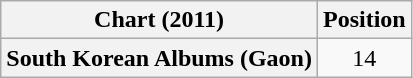<table class="wikitable plainrowheaders">
<tr>
<th>Chart (2011)</th>
<th>Position</th>
</tr>
<tr>
<th scope="row">South Korean Albums (Gaon)</th>
<td style="text-align:center;">14</td>
</tr>
</table>
